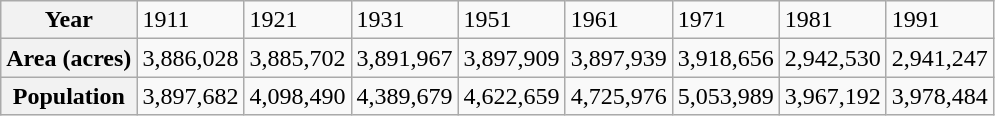<table class="wikitable">
<tr>
<th>Year</th>
<td>1911</td>
<td>1921</td>
<td>1931</td>
<td>1951</td>
<td>1961</td>
<td>1971</td>
<td>1981</td>
<td>1991</td>
</tr>
<tr>
<th>Area (acres)</th>
<td>3,886,028</td>
<td>3,885,702</td>
<td>3,891,967</td>
<td>3,897,909</td>
<td>3,897,939</td>
<td>3,918,656</td>
<td>2,942,530</td>
<td>2,941,247</td>
</tr>
<tr>
<th>Population</th>
<td>3,897,682</td>
<td>4,098,490</td>
<td>4,389,679</td>
<td>4,622,659</td>
<td>4,725,976</td>
<td>5,053,989</td>
<td>3,967,192</td>
<td>3,978,484</td>
</tr>
</table>
